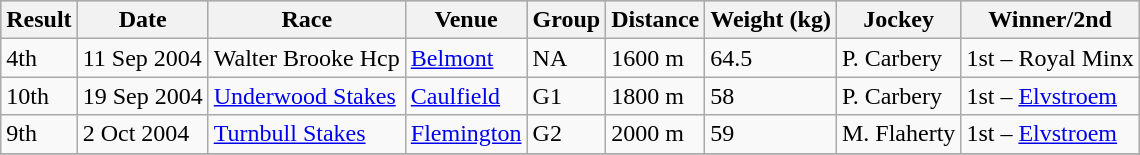<table class="wikitable">
<tr style="background:silver; color:black">
<th>Result</th>
<th>Date</th>
<th>Race</th>
<th>Venue</th>
<th>Group</th>
<th>Distance</th>
<th>Weight (kg)</th>
<th>Jockey</th>
<th>Winner/2nd</th>
</tr>
<tr>
<td>4th</td>
<td>11 Sep 2004</td>
<td>Walter Brooke Hcp</td>
<td><a href='#'>Belmont</a></td>
<td>NA</td>
<td>1600 m</td>
<td>64.5</td>
<td>P. Carbery</td>
<td>1st – Royal Minx</td>
</tr>
<tr>
<td>10th</td>
<td>19 Sep 2004</td>
<td><a href='#'>Underwood Stakes</a></td>
<td><a href='#'>Caulfield</a></td>
<td>G1</td>
<td>1800 m</td>
<td>58</td>
<td>P. Carbery</td>
<td>1st – <a href='#'>Elvstroem</a></td>
</tr>
<tr>
<td>9th</td>
<td>2 Oct 2004</td>
<td><a href='#'>Turnbull Stakes</a></td>
<td><a href='#'>Flemington</a></td>
<td>G2</td>
<td>2000 m</td>
<td>59</td>
<td>M. Flaherty</td>
<td>1st – <a href='#'>Elvstroem</a></td>
</tr>
<tr>
</tr>
</table>
